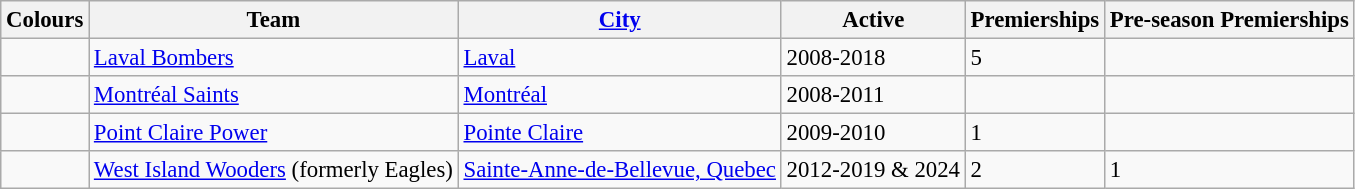<table class="wikitable sortable" style="margin: 1em 1em 1em 0; border: 1px #aaa solid; border-collapse: collapse; font-size: 95%;">
<tr>
<th>Colours</th>
<th>Team</th>
<th><a href='#'>City</a></th>
<th>Active</th>
<th>Premierships</th>
<th>Pre-season Premierships</th>
</tr>
<tr>
<td></td>
<td><a href='#'>Laval Bombers</a></td>
<td><a href='#'>Laval</a></td>
<td>2008-2018</td>
<td>5</td>
<td></td>
</tr>
<tr>
<td></td>
<td><a href='#'>Montréal Saints</a></td>
<td><a href='#'>Montréal</a></td>
<td>2008-2011</td>
<td></td>
<td></td>
</tr>
<tr>
<td></td>
<td><a href='#'>Point Claire Power</a></td>
<td><a href='#'>Pointe Claire</a></td>
<td>2009-2010</td>
<td>1</td>
<td></td>
</tr>
<tr>
<td></td>
<td><a href='#'>West Island Wooders</a> (formerly Eagles)</td>
<td><a href='#'>Sainte-Anne-de-Bellevue, Quebec</a></td>
<td>2012-2019 & 2024</td>
<td>2</td>
<td>1</td>
</tr>
</table>
